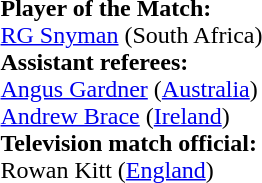<table style="width:100%">
<tr>
<td><br><strong>Player of the Match:</strong>
<br><a href='#'>RG Snyman</a> (South Africa)<br><strong>Assistant referees:</strong>
<br><a href='#'>Angus Gardner</a> (<a href='#'>Australia</a>)
<br><a href='#'>Andrew Brace</a> (<a href='#'>Ireland</a>)
<br><strong>Television match official:</strong>
<br>Rowan Kitt (<a href='#'>England</a>)</td>
</tr>
</table>
